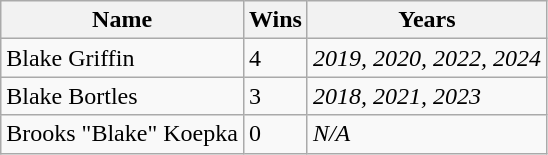<table class="wikitable">
<tr>
<th>Name</th>
<th>Wins</th>
<th>Years</th>
</tr>
<tr>
<td>Blake Griffin</td>
<td>4</td>
<td><em>2019, 2020, 2022, 2024</em></td>
</tr>
<tr>
<td>Blake Bortles</td>
<td>3</td>
<td><em>2018, 2021, 2023</em></td>
</tr>
<tr>
<td>Brooks "Blake" Koepka</td>
<td>0</td>
<td><em>N/A</em></td>
</tr>
</table>
